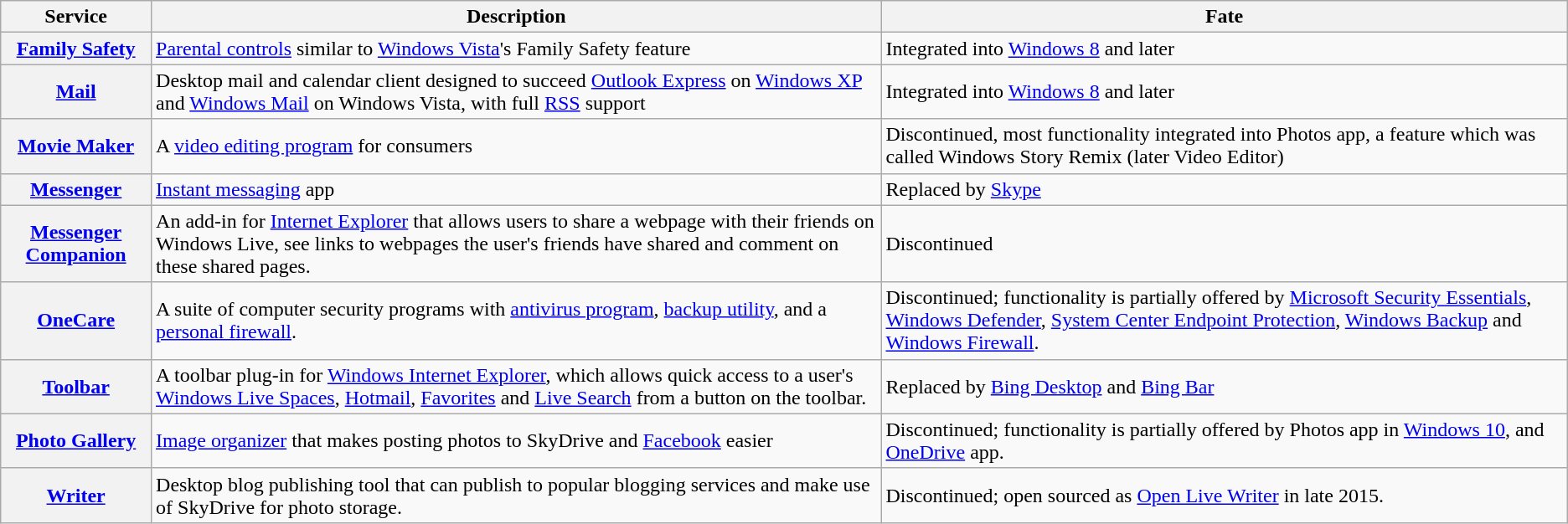<table class="wikitable">
<tr>
<th scope="col">Service</th>
<th scope="col">Description</th>
<th scope="col">Fate</th>
</tr>
<tr>
<th scope="row"><a href='#'>Family Safety</a></th>
<td><a href='#'>Parental controls</a> similar to <a href='#'>Windows Vista</a>'s Family Safety feature</td>
<td>Integrated into <a href='#'>Windows 8</a> and later</td>
</tr>
<tr>
<th scope="row"><a href='#'>Mail</a></th>
<td>Desktop mail and calendar client designed to succeed <a href='#'>Outlook Express</a> on <a href='#'>Windows XP</a> and <a href='#'>Windows Mail</a> on Windows Vista, with full <a href='#'>RSS</a> support</td>
<td>Integrated into <a href='#'>Windows 8</a> and later</td>
</tr>
<tr>
<th scope="row"><a href='#'>Movie Maker</a></th>
<td>A <a href='#'>video editing program</a> for consumers</td>
<td>Discontinued, most functionality integrated into Photos app, a feature which was called Windows Story Remix (later Video Editor)</td>
</tr>
<tr>
<th scope="row"><a href='#'>Messenger</a></th>
<td><a href='#'>Instant messaging</a> app</td>
<td>Replaced by <a href='#'>Skype</a></td>
</tr>
<tr>
<th scope="row"><a href='#'>Messenger Companion</a></th>
<td>An add-in for <a href='#'>Internet Explorer</a> that allows users to share a webpage with their friends on Windows Live, see links to webpages the user's friends have shared and comment on these shared pages.</td>
<td>Discontinued</td>
</tr>
<tr>
<th scope="row"><a href='#'>OneCare</a></th>
<td>A suite of computer security programs with <a href='#'>antivirus program</a>, <a href='#'>backup utility</a>, and a <a href='#'>personal firewall</a>.</td>
<td>Discontinued; functionality is partially offered by <a href='#'>Microsoft Security Essentials</a>, <a href='#'>Windows Defender</a>, <a href='#'>System Center Endpoint Protection</a>, <a href='#'>Windows Backup</a> and <a href='#'>Windows Firewall</a>.</td>
</tr>
<tr>
<th scope="row"><a href='#'>Toolbar</a></th>
<td>A toolbar plug-in for <a href='#'>Windows Internet Explorer</a>, which allows quick access to a user's <a href='#'>Windows Live Spaces</a>, <a href='#'>Hotmail</a>, <a href='#'>Favorites</a> and <a href='#'>Live Search</a> from a button on the toolbar.</td>
<td>Replaced by <a href='#'>Bing Desktop</a> and <a href='#'>Bing Bar</a></td>
</tr>
<tr>
<th scope="row"><a href='#'>Photo Gallery</a></th>
<td><a href='#'>Image organizer</a> that makes posting photos to SkyDrive and <a href='#'>Facebook</a> easier</td>
<td>Discontinued; functionality is partially offered by Photos app in <a href='#'>Windows 10</a>, and <a href='#'>OneDrive</a> app.</td>
</tr>
<tr>
<th scope="row"><a href='#'>Writer</a></th>
<td>Desktop blog publishing tool that can publish to popular blogging services and make use of SkyDrive for photo storage.</td>
<td>Discontinued; open sourced as <a href='#'>Open Live Writer</a> in late 2015.</td>
</tr>
</table>
